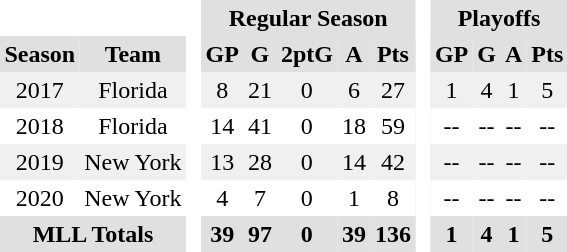<table BORDER="0" CELLPADDING="3" CELLSPACING="0">
<tr ALIGN="center" bgcolor="#e0e0e0">
<th colspan="2" bgcolor="#ffffff"> </th>
<th rowspan="99" bgcolor="#ffffff"> </th>
<th colspan="5">Regular Season</th>
<th rowspan="99" bgcolor="#ffffff"> </th>
<th colspan="4">Playoffs</th>
</tr>
<tr ALIGN="center" bgcolor="#e0e0e0">
<th>Season</th>
<th>Team</th>
<th>GP</th>
<th>G</th>
<th>2ptG</th>
<th>A</th>
<th>Pts</th>
<th>GP</th>
<th>G</th>
<th>A</th>
<th>Pts</th>
</tr>
<tr ALIGN="center" bgcolor="#f0f0f0">
<td>2017</td>
<td>Florida</td>
<td>8</td>
<td>21</td>
<td>0</td>
<td>6</td>
<td>27</td>
<td>1</td>
<td>4</td>
<td>1</td>
<td>5</td>
</tr>
<tr ALIGN="center">
<td>2018</td>
<td>Florida</td>
<td>14</td>
<td>41</td>
<td>0</td>
<td>18</td>
<td>59</td>
<td>--</td>
<td>--</td>
<td>--</td>
<td>--</td>
</tr>
<tr ALIGN="center" bgcolor="#f0f0f0">
<td>2019</td>
<td>New York</td>
<td>13</td>
<td>28</td>
<td>0</td>
<td>14</td>
<td>42</td>
<td>--</td>
<td>--</td>
<td>--</td>
<td>--</td>
</tr>
<tr ALIGN="center">
<td>2020</td>
<td>New York</td>
<td>4</td>
<td>7</td>
<td>0</td>
<td>1</td>
<td>8</td>
<td>--</td>
<td>--</td>
<td>--</td>
<td>--</td>
</tr>
<tr ALIGN="center" bgcolor="#e0e0e0">
<th colspan="2">MLL Totals</th>
<th>39</th>
<th>97</th>
<th>0</th>
<th>39</th>
<th>136</th>
<th>1</th>
<th>4</th>
<th>1</th>
<th>5</th>
</tr>
</table>
